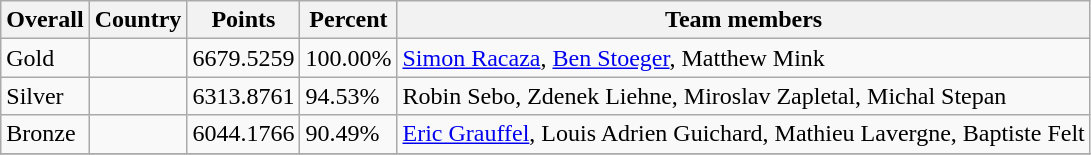<table class="wikitable sortable" style="text-align: left;">
<tr>
<th>Overall</th>
<th>Country</th>
<th>Points</th>
<th>Percent</th>
<th>Team members</th>
</tr>
<tr>
<td> Gold</td>
<td></td>
<td>6679.5259</td>
<td>100.00%</td>
<td><a href='#'>Simon Racaza</a>, <a href='#'>Ben Stoeger</a>, Matthew Mink</td>
</tr>
<tr>
<td> Silver</td>
<td></td>
<td>6313.8761</td>
<td>94.53%</td>
<td>Robin Sebo, Zdenek Liehne, Miroslav Zapletal, Michal Stepan</td>
</tr>
<tr>
<td> Bronze</td>
<td></td>
<td>6044.1766</td>
<td>90.49%</td>
<td><a href='#'>Eric Grauffel</a>, Louis Adrien Guichard, Mathieu Lavergne, Baptiste Felt</td>
</tr>
<tr>
</tr>
</table>
